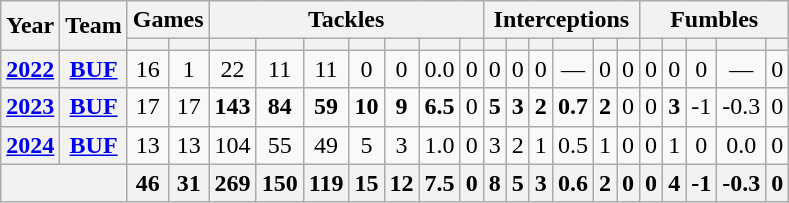<table class="wikitable" style="text-align: center;">
<tr>
<th rowspan="2">Year</th>
<th rowspan="2">Team</th>
<th colspan="2">Games</th>
<th colspan="7">Tackles</th>
<th colspan="6">Interceptions</th>
<th colspan="5">Fumbles</th>
</tr>
<tr>
<th></th>
<th></th>
<th></th>
<th></th>
<th></th>
<th></th>
<th></th>
<th></th>
<th></th>
<th></th>
<th></th>
<th></th>
<th></th>
<th></th>
<th></th>
<th></th>
<th></th>
<th></th>
<th></th>
<th></th>
</tr>
<tr>
<th><a href='#'>2022</a></th>
<th><a href='#'>BUF</a></th>
<td>16</td>
<td>1</td>
<td>22</td>
<td>11</td>
<td>11</td>
<td>0</td>
<td>0</td>
<td>0.0</td>
<td>0</td>
<td>0</td>
<td>0</td>
<td>0</td>
<td>—</td>
<td>0</td>
<td>0</td>
<td>0</td>
<td>0</td>
<td>0</td>
<td>—</td>
<td>0</td>
</tr>
<tr>
<th><a href='#'>2023</a></th>
<th><a href='#'>BUF</a></th>
<td>17</td>
<td>17</td>
<td><strong>143</strong></td>
<td><strong>84</strong></td>
<td><strong>59</strong></td>
<td><strong>10</strong></td>
<td><strong>9</strong></td>
<td><strong>6.5</strong></td>
<td>0</td>
<td><strong>5</strong></td>
<td><strong>3</strong></td>
<td><strong>2</strong></td>
<td><strong>0.7</strong></td>
<td><strong>2</strong></td>
<td>0</td>
<td>0</td>
<td><strong>3</strong></td>
<td>-1</td>
<td>-0.3</td>
<td>0</td>
</tr>
<tr>
<th><a href='#'>2024</a></th>
<th><a href='#'>BUF</a></th>
<td>13</td>
<td>13</td>
<td>104</td>
<td>55</td>
<td>49</td>
<td>5</td>
<td>3</td>
<td>1.0</td>
<td>0</td>
<td>3</td>
<td>2</td>
<td>1</td>
<td>0.5</td>
<td>1</td>
<td>0</td>
<td>0</td>
<td>1</td>
<td>0</td>
<td>0.0</td>
<td>0</td>
</tr>
<tr>
<th colspan="2"></th>
<th>46</th>
<th>31</th>
<th>269</th>
<th>150</th>
<th>119</th>
<th>15</th>
<th>12</th>
<th>7.5</th>
<th>0</th>
<th>8</th>
<th>5</th>
<th>3</th>
<th>0.6</th>
<th>2</th>
<th>0</th>
<th>0</th>
<th>4</th>
<th>-1</th>
<th>-0.3</th>
<th>0</th>
</tr>
</table>
